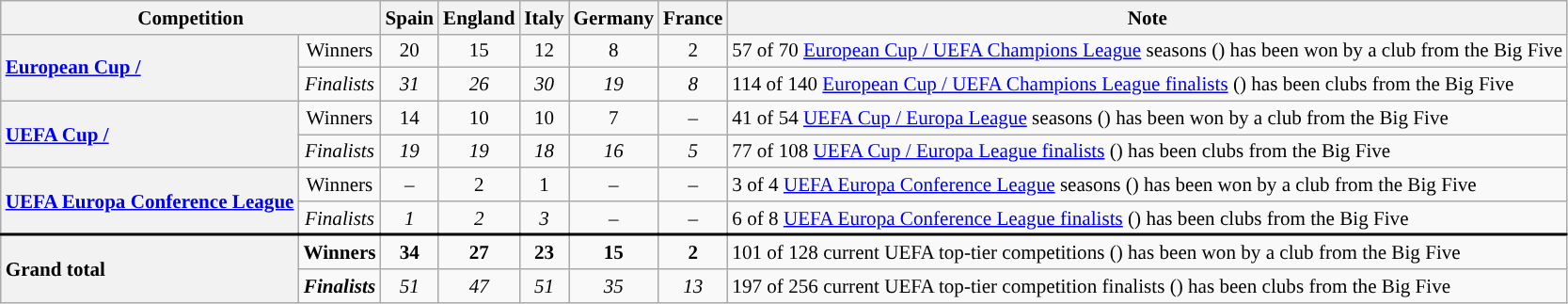<table class="wikitable" style="text-align:center; font-size:88%;">
<tr>
<th colspan="2">Competition</th>
<th> Spain</th>
<th> England</th>
<th> Italy</th>
<th> Germany</th>
<th> France</th>
<th style="min-width:200px;">Note</th>
</tr>
<tr>
<th scope="row" rowspan="2" style="text-align:left;"><a href='#'>European Cup /<br></a></th>
<td>Winners</td>
<td>20</td>
<td>15</td>
<td>12</td>
<td>8</td>
<td>2</td>
<td style="text-align:left;">57 of 70 <a href='#'>European Cup / UEFA Champions League</a> seasons () has been won by a club from the Big Five</td>
</tr>
<tr style="font-style:italic;">
<td>Finalists</td>
<td>31</td>
<td>26</td>
<td>30</td>
<td>19</td>
<td>8</td>
<td style="text-align:left; font-style:normal;">114 of 140 <a href='#'>European Cup / UEFA Champions League finalists</a> () has been clubs from the Big Five</td>
</tr>
<tr>
<th scope="row" rowspan="2" style="text-align:left;"><a href='#'>UEFA Cup /<br></a></th>
<td>Winners</td>
<td>14</td>
<td>10</td>
<td>10</td>
<td>7</td>
<td>–</td>
<td style="text-align:left;">41 of 54 <a href='#'>UEFA Cup / Europa League</a> seasons () has been won by a club from the Big Five</td>
</tr>
<tr style="font-style:italic;">
<td>Finalists</td>
<td>19</td>
<td>19</td>
<td>18</td>
<td>16</td>
<td>5</td>
<td style="text-align:left; font-style:normal;">77 of 108 <a href='#'>UEFA Cup / Europa League finalists</a> () has been clubs from the Big Five</td>
</tr>
<tr>
<th scope="row" rowspan="2" style="text-align:left;"><a href='#'>UEFA Europa Conference League</a></th>
<td>Winners</td>
<td>–</td>
<td>2</td>
<td>1</td>
<td>–</td>
<td>–</td>
<td style="text-align:left;">3 of 4 <a href='#'>UEFA Europa Conference League</a> seasons () has been won by a club from the Big Five</td>
</tr>
<tr style="font-style:italic;">
<td>Finalists</td>
<td>1</td>
<td>2</td>
<td>3</td>
<td>–</td>
<td>–</td>
<td style="text-align:left; font-style:normal;">6 of 8 <a href='#'>UEFA Europa Conference League finalists</a> () has been clubs from the Big Five</td>
</tr>
<tr style="border-top:2px solid black;">
<th scope="row" rowspan="2" style="text-align:left;">Grand total</th>
<td><strong>Winners</strong></td>
<td><strong>34</strong></td>
<td><strong>27</strong></td>
<td><strong>23</strong></td>
<td><strong>15</strong></td>
<td><strong>2</strong></td>
<td style="text-align:left;">101 of 128 current UEFA top-tier competitions () has been won by a club from the Big Five</td>
</tr>
<tr style="font-style:italic;">
<td><strong>Finalists</strong></td>
<td>51</td>
<td>47</td>
<td>51</td>
<td>35</td>
<td>13</td>
<td style="text-align:left; font-style:normal;">197 of 256 current UEFA top-tier competition finalists () has been clubs from the Big Five</td>
</tr>
</table>
